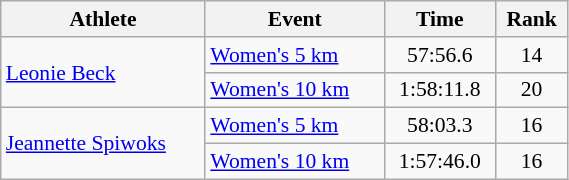<table class="wikitable" style="text-align:center; font-size:90%; width:30%;">
<tr>
<th>Athlete</th>
<th>Event</th>
<th>Time</th>
<th>Rank</th>
</tr>
<tr>
<td align=left rowspan=2><a href='#'>Leonie Beck</a></td>
<td align=left><a href='#'>Women's 5 km</a></td>
<td>57:56.6</td>
<td>14</td>
</tr>
<tr>
<td align=left><a href='#'>Women's 10 km</a></td>
<td>1:58:11.8</td>
<td>20</td>
</tr>
<tr>
<td align=left rowspan=2><a href='#'>Jeannette Spiwoks</a></td>
<td align=left><a href='#'>Women's 5 km</a></td>
<td>58:03.3</td>
<td>16</td>
</tr>
<tr>
<td align=left><a href='#'>Women's 10 km</a></td>
<td>1:57:46.0</td>
<td>16</td>
</tr>
</table>
